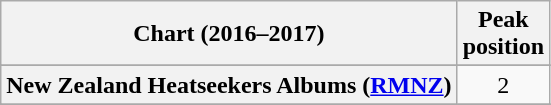<table class="wikitable sortable plainrowheaders" style="text-align:center">
<tr>
<th scope="col">Chart (2016–2017)</th>
<th scope="col">Peak<br> position</th>
</tr>
<tr>
</tr>
<tr>
</tr>
<tr>
</tr>
<tr>
</tr>
<tr>
</tr>
<tr>
</tr>
<tr>
</tr>
<tr>
</tr>
<tr>
</tr>
<tr>
<th scope="row">New Zealand Heatseekers Albums (<a href='#'>RMNZ</a>)</th>
<td>2</td>
</tr>
<tr>
</tr>
<tr>
</tr>
<tr>
</tr>
<tr>
</tr>
</table>
